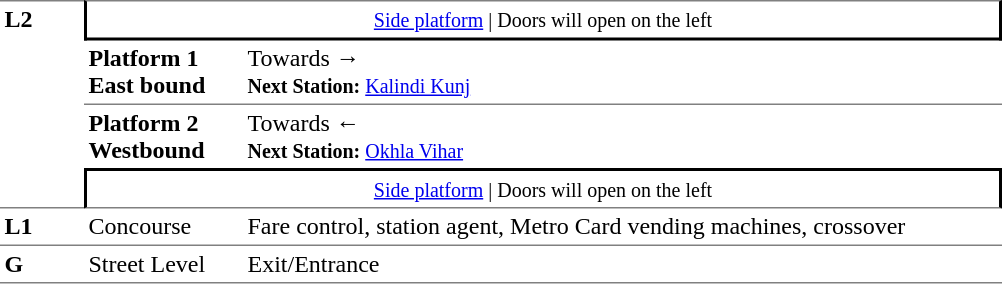<table table border=0 cellspacing=0 cellpadding=3>
<tr>
<td style="border-top:solid 1px grey;border-bottom:solid 1px grey;" width=50 rowspan=4 valign=top><strong>L2</strong></td>
<td style="border-top:solid 1px grey;border-right:solid 2px black;border-left:solid 2px black;border-bottom:solid 2px black;text-align:center;" colspan=2><small><a href='#'>Side platform</a> | Doors will open on the left </small></td>
</tr>
<tr>
<td style="border-bottom:solid 1px grey;" width=100><span><strong>Platform 1</strong><br><strong>East bound</strong></span></td>
<td style="border-bottom:solid 1px grey;" width=500>Towards → <br><small><strong>Next Station:</strong> <a href='#'>Kalindi Kunj</a></small></td>
</tr>
<tr>
<td><span><strong>Platform 2</strong><br><strong>Westbound</strong></span></td>
<td><span></span>Towards ← <br><small><strong>Next Station:</strong> <a href='#'>Okhla Vihar</a></small></td>
</tr>
<tr>
<td style="border-top:solid 2px black;border-right:solid 2px black;border-left:solid 2px black;border-bottom:solid 1px grey;text-align:center;" colspan=2><small><a href='#'>Side platform</a> | Doors will open on the left </small></td>
</tr>
<tr>
<td valign=top><strong>L1</strong></td>
<td valign=top>Concourse</td>
<td valign=top>Fare control, station agent, Metro Card vending machines, crossover</td>
</tr>
<tr>
<td style="border-bottom:solid 1px grey;border-top:solid 1px grey;" width=50 valign=top><strong>G</strong></td>
<td style="border-top:solid 1px grey;border-bottom:solid 1px grey;" width=100 valign=top>Street Level</td>
<td style="border-top:solid 1px grey;border-bottom:solid 1px grey;" width=500 valign=top>Exit/Entrance</td>
</tr>
<tr>
</tr>
</table>
